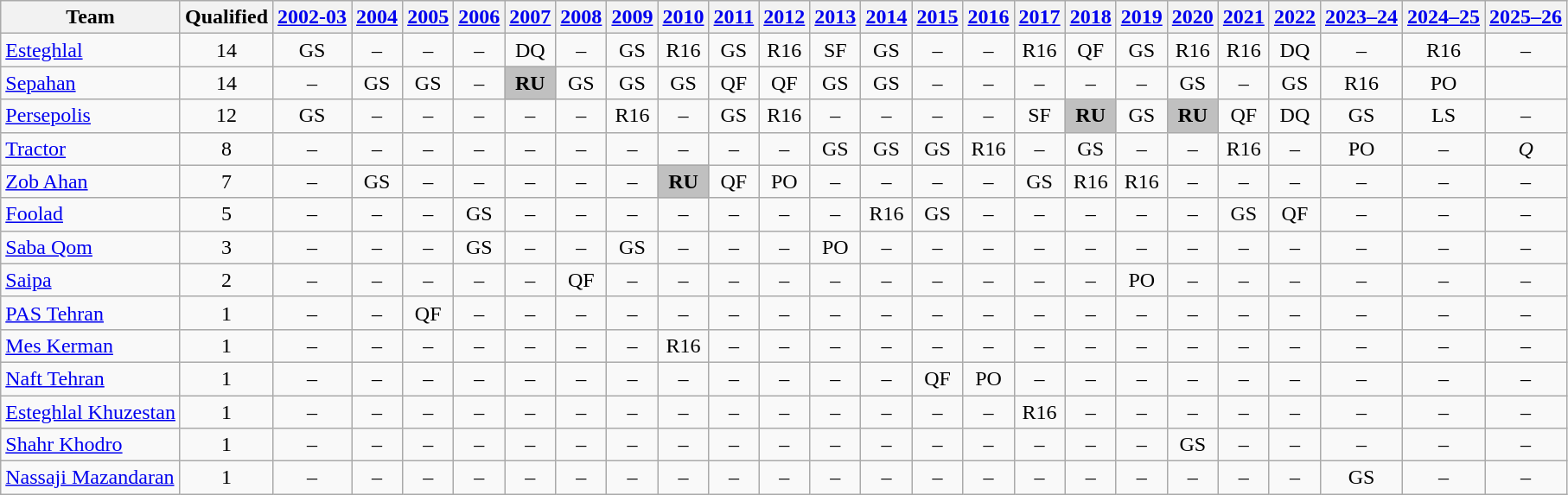<table class="wikitable" style="text-align: center"|legendpos=br>
<tr>
<th>Team</th>
<th>Qualified</th>
<th><a href='#'>2002-03</a></th>
<th><a href='#'>2004</a></th>
<th><a href='#'>2005</a></th>
<th><a href='#'>2006</a></th>
<th><a href='#'>2007</a></th>
<th><a href='#'>2008</a></th>
<th><a href='#'>2009</a></th>
<th><a href='#'>2010</a></th>
<th><a href='#'>2011</a></th>
<th><a href='#'>2012</a></th>
<th><a href='#'>2013</a></th>
<th><a href='#'>2014</a></th>
<th><a href='#'>2015</a></th>
<th><a href='#'>2016</a></th>
<th><a href='#'>2017</a></th>
<th><a href='#'>2018</a></th>
<th><a href='#'>2019</a></th>
<th><a href='#'>2020</a></th>
<th><a href='#'>2021</a></th>
<th><a href='#'>2022</a></th>
<th><a href='#'>2023</a><a href='#'>–24</a></th>
<th><a href='#'>2024–25</a></th>
<th><a href='#'>2025–26</a></th>
</tr>
<tr>
<td align=left><a href='#'>Esteghlal</a></td>
<td>14</td>
<td>GS</td>
<td>–</td>
<td>–</td>
<td>–</td>
<td>DQ</td>
<td>–</td>
<td>GS</td>
<td>R16</td>
<td>GS</td>
<td>R16</td>
<td>SF</td>
<td>GS</td>
<td>–</td>
<td>–</td>
<td>R16</td>
<td>QF</td>
<td>GS</td>
<td>R16</td>
<td>R16</td>
<td>DQ</td>
<td>–</td>
<td>R16</td>
<td>–</td>
</tr>
<tr>
<td align=left><a href='#'>Sepahan</a></td>
<td>14</td>
<td>–</td>
<td>GS</td>
<td>GS</td>
<td>–</td>
<td style="background:silver;"><strong>RU</strong></td>
<td>GS</td>
<td>GS</td>
<td>GS</td>
<td>QF</td>
<td>QF</td>
<td>GS</td>
<td>GS</td>
<td>–</td>
<td>–</td>
<td>–</td>
<td>–</td>
<td>–</td>
<td>GS</td>
<td>–</td>
<td>GS</td>
<td>R16</td>
<td>PO</td>
<td></td>
</tr>
<tr>
<td align=left><a href='#'>Persepolis</a></td>
<td>12</td>
<td>GS</td>
<td>–</td>
<td>–</td>
<td>–</td>
<td>–</td>
<td>–</td>
<td>R16</td>
<td>–</td>
<td>GS</td>
<td>R16</td>
<td>–</td>
<td>–</td>
<td>–</td>
<td>–</td>
<td>SF</td>
<td style="background:silver;"><strong>RU</strong></td>
<td>GS</td>
<td style="background:silver;"><strong>RU</strong></td>
<td>QF</td>
<td>DQ</td>
<td>GS</td>
<td>LS</td>
<td>–</td>
</tr>
<tr>
<td align="left"><a href='#'>Tractor</a></td>
<td>8</td>
<td>–</td>
<td>–</td>
<td>–</td>
<td>–</td>
<td>–</td>
<td>–</td>
<td>–</td>
<td>–</td>
<td>–</td>
<td>–</td>
<td>GS</td>
<td>GS</td>
<td>GS</td>
<td>R16</td>
<td>–</td>
<td>GS</td>
<td>–</td>
<td>–</td>
<td>R16</td>
<td>–</td>
<td>PO</td>
<td>–</td>
<td><em>Q</em></td>
</tr>
<tr>
<td align="left"><a href='#'>Zob Ahan</a></td>
<td>7</td>
<td>–</td>
<td>GS</td>
<td>–</td>
<td>–</td>
<td>–</td>
<td>–</td>
<td>–</td>
<td style="background:silver;"><strong>RU</strong></td>
<td>QF</td>
<td>PO</td>
<td>–</td>
<td>–</td>
<td>–</td>
<td>–</td>
<td>GS</td>
<td>R16</td>
<td>R16</td>
<td>–</td>
<td>–</td>
<td>–</td>
<td>–</td>
<td>–</td>
<td>–</td>
</tr>
<tr>
<td align=left><a href='#'>Foolad</a></td>
<td>5</td>
<td>–</td>
<td>–</td>
<td>–</td>
<td>GS</td>
<td>–</td>
<td>–</td>
<td>–</td>
<td>–</td>
<td>–</td>
<td>–</td>
<td>–</td>
<td>R16</td>
<td>GS</td>
<td>–</td>
<td>–</td>
<td>–</td>
<td>–</td>
<td>–</td>
<td>GS</td>
<td>QF</td>
<td>–</td>
<td>–</td>
<td>–</td>
</tr>
<tr>
<td align=left><a href='#'>Saba Qom</a></td>
<td>3</td>
<td>–</td>
<td>–</td>
<td>–</td>
<td>GS</td>
<td>–</td>
<td>–</td>
<td>GS</td>
<td>–</td>
<td>–</td>
<td>–</td>
<td>PO</td>
<td>–</td>
<td>–</td>
<td>–</td>
<td>–</td>
<td>–</td>
<td>–</td>
<td>–</td>
<td>–</td>
<td>–</td>
<td>–</td>
<td>–</td>
<td>–</td>
</tr>
<tr>
<td align=left><a href='#'>Saipa</a></td>
<td>2</td>
<td>–</td>
<td>–</td>
<td>–</td>
<td>–</td>
<td>–</td>
<td>QF</td>
<td>–</td>
<td>–</td>
<td>–</td>
<td>–</td>
<td>–</td>
<td>–</td>
<td>–</td>
<td>–</td>
<td>–</td>
<td>–</td>
<td>PO</td>
<td>–</td>
<td>–</td>
<td>–</td>
<td>–</td>
<td>–</td>
<td>–</td>
</tr>
<tr>
<td align=left><a href='#'>PAS Tehran</a></td>
<td>1</td>
<td>–</td>
<td>–</td>
<td>QF</td>
<td>–</td>
<td>–</td>
<td>–</td>
<td>–</td>
<td>–</td>
<td>–</td>
<td>–</td>
<td>–</td>
<td>–</td>
<td>–</td>
<td>–</td>
<td>–</td>
<td>–</td>
<td>–</td>
<td>–</td>
<td>–</td>
<td>–</td>
<td>–</td>
<td>–</td>
<td>–</td>
</tr>
<tr>
<td align=left><a href='#'>Mes Kerman</a></td>
<td>1</td>
<td>–</td>
<td>–</td>
<td>–</td>
<td>–</td>
<td>–</td>
<td>–</td>
<td>–</td>
<td>R16</td>
<td>–</td>
<td>–</td>
<td>–</td>
<td>–</td>
<td>–</td>
<td>–</td>
<td>–</td>
<td>–</td>
<td>–</td>
<td>–</td>
<td>–</td>
<td>–</td>
<td>–</td>
<td>–</td>
<td>–</td>
</tr>
<tr>
<td align=left><a href='#'>Naft Tehran</a></td>
<td>1</td>
<td>–</td>
<td>–</td>
<td>–</td>
<td>–</td>
<td>–</td>
<td>–</td>
<td>–</td>
<td>–</td>
<td>–</td>
<td>–</td>
<td>–</td>
<td>–</td>
<td>QF</td>
<td>PO</td>
<td>–</td>
<td>–</td>
<td>–</td>
<td>–</td>
<td>–</td>
<td>–</td>
<td>–</td>
<td>–</td>
<td>–</td>
</tr>
<tr>
<td align=left><a href='#'>Esteghlal Khuzestan</a></td>
<td>1</td>
<td>–</td>
<td>–</td>
<td>–</td>
<td>–</td>
<td>–</td>
<td>–</td>
<td>–</td>
<td>–</td>
<td>–</td>
<td>–</td>
<td>–</td>
<td>–</td>
<td>–</td>
<td>–</td>
<td>R16</td>
<td>–</td>
<td>–</td>
<td>–</td>
<td>–</td>
<td>–</td>
<td>–</td>
<td>–</td>
<td>–</td>
</tr>
<tr>
<td align=left><a href='#'>Shahr Khodro</a></td>
<td>1</td>
<td>–</td>
<td>–</td>
<td>–</td>
<td>–</td>
<td>–</td>
<td>–</td>
<td>–</td>
<td>–</td>
<td>–</td>
<td>–</td>
<td>–</td>
<td>–</td>
<td>–</td>
<td>–</td>
<td>–</td>
<td>–</td>
<td>–</td>
<td>GS</td>
<td>–</td>
<td>–</td>
<td>–</td>
<td>–</td>
<td>–</td>
</tr>
<tr>
<td align=left><a href='#'>Nassaji Mazandaran</a></td>
<td>1</td>
<td>–</td>
<td>–</td>
<td>–</td>
<td>–</td>
<td>–</td>
<td>–</td>
<td>–</td>
<td>–</td>
<td>–</td>
<td>–</td>
<td>–</td>
<td>–</td>
<td>–</td>
<td>–</td>
<td>–</td>
<td>–</td>
<td>–</td>
<td>–</td>
<td>–</td>
<td>–</td>
<td>GS</td>
<td>–</td>
<td>–</td>
</tr>
</table>
